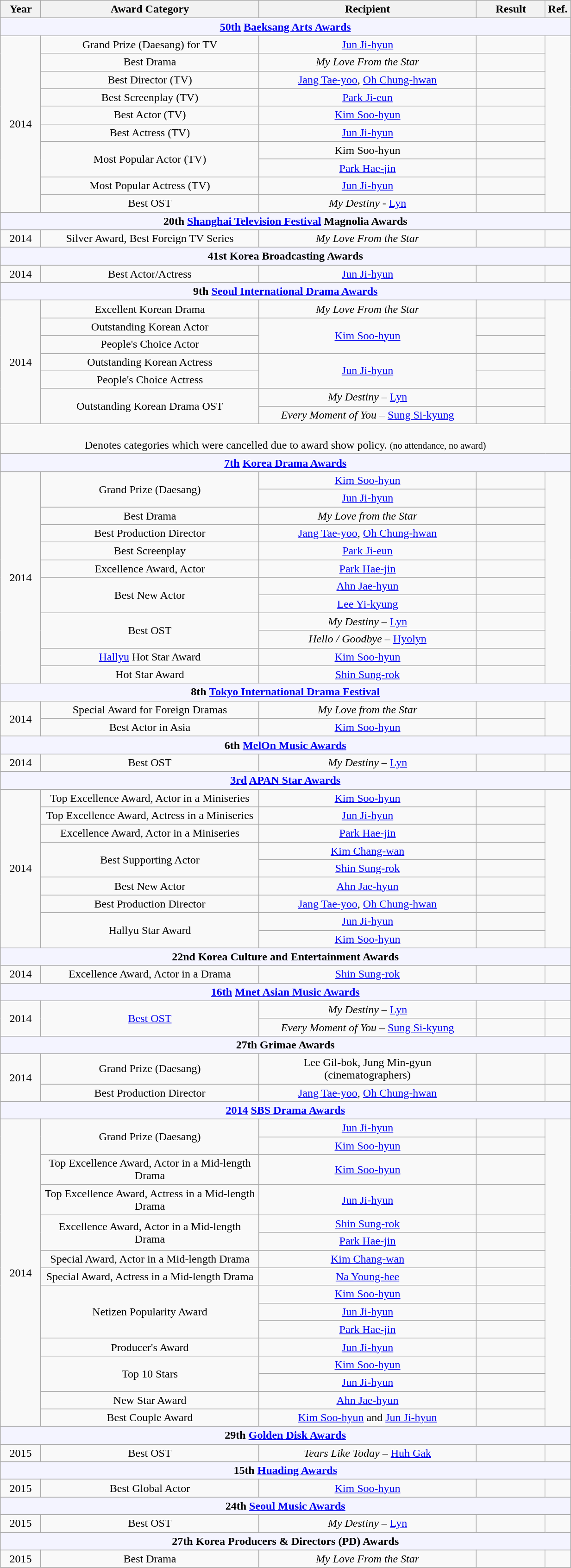<table class="wikitable" style="text-align:center; float:center; margin:0 0 0.5em 1em; width:65%;">
<tr>
<th width="50">Year</th>
<th style="width:300px;">Award Category</th>
<th style="width:300px;">Recipient</th>
<th width="90">Result</th>
<th width="10">Ref.</th>
</tr>
<tr>
<td colspan="5" style="text-align:center; background:#f4f4ff;"><strong> <a href='#'>50th</a> <a href='#'>Baeksang Arts Awards</a> </strong></td>
</tr>
<tr>
<td rowspan="10">2014</td>
<td>Grand Prize (Daesang) for TV</td>
<td><a href='#'>Jun Ji-hyun</a></td>
<td></td>
<td rowspan="10"><br><br><br><br><br></td>
</tr>
<tr>
<td>Best Drama</td>
<td><em>My Love From the Star</em></td>
<td></td>
</tr>
<tr>
<td>Best Director (TV)</td>
<td><a href='#'>Jang Tae-yoo</a>, <a href='#'>Oh Chung-hwan</a></td>
<td></td>
</tr>
<tr>
<td>Best Screenplay (TV)</td>
<td><a href='#'>Park Ji-eun</a></td>
<td></td>
</tr>
<tr>
<td>Best Actor (TV)</td>
<td><a href='#'>Kim Soo-hyun</a></td>
<td></td>
</tr>
<tr>
<td>Best Actress (TV)</td>
<td><a href='#'>Jun Ji-hyun</a></td>
<td></td>
</tr>
<tr>
<td rowspan="2">Most Popular Actor (TV)</td>
<td>Kim Soo-hyun</td>
<td></td>
</tr>
<tr>
<td><a href='#'>Park Hae-jin</a></td>
<td></td>
</tr>
<tr>
<td>Most Popular Actress (TV)</td>
<td><a href='#'>Jun Ji-hyun</a></td>
<td></td>
</tr>
<tr>
<td>Best OST</td>
<td><em>My Destiny</em> - <a href='#'>Lyn</a></td>
<td></td>
</tr>
<tr>
<td colspan="5"  style="text-align:center; background:#f4f4ff;"><strong> 20th <a href='#'>Shanghai Television Festival</a> Magnolia Awards</strong></td>
</tr>
<tr>
<td>2014</td>
<td>Silver Award, Best Foreign TV Series</td>
<td><em>My Love From the Star</em></td>
<td></td>
<td></td>
</tr>
<tr>
<td colspan="5"  style="text-align:center; background:#f4f4ff;"><strong> 41st Korea Broadcasting Awards </strong></td>
</tr>
<tr>
<td>2014</td>
<td>Best Actor/Actress</td>
<td><a href='#'>Jun Ji-hyun</a></td>
<td></td>
<td></td>
</tr>
<tr>
<td colspan="5"  style="text-align:center; background:#f4f4ff;"><strong> 9th <a href='#'>Seoul International Drama Awards</a> </strong></td>
</tr>
<tr>
<td rowspan="7">2014</td>
<td>Excellent Korean Drama</td>
<td><em>My Love From the Star</em></td>
<td></td>
<td rowspan="7"><br><br></td>
</tr>
<tr>
<td>Outstanding Korean Actor</td>
<td rowspan="2"><a href='#'>Kim Soo-hyun</a></td>
<td></td>
</tr>
<tr>
<td>People's Choice Actor</td>
<td></td>
</tr>
<tr>
<td>Outstanding Korean Actress</td>
<td rowspan="2"><a href='#'>Jun Ji-hyun</a></td>
<td></td>
</tr>
<tr>
<td>People's Choice Actress</td>
<td></td>
</tr>
<tr>
<td rowspan="2">Outstanding Korean Drama OST</td>
<td><em>My Destiny</em> – <a href='#'>Lyn</a></td>
<td></td>
</tr>
<tr>
<td><em>Every Moment of You</em> – <a href='#'>Sung Si-kyung</a></td>
<td></td>
</tr>
<tr>
<td colspan="5"><br>Denotes categories which were cancelled due to award show policy. <small> (no attendance, no award) </small></td>
</tr>
<tr>
<td colspan="5"  style="text-align:center; background:#f4f4ff;"><strong> <a href='#'>7th</a> <a href='#'>Korea Drama Awards</a> </strong></td>
</tr>
<tr>
<td rowspan="12">2014</td>
<td rowspan="2">Grand Prize (Daesang)</td>
<td><a href='#'>Kim Soo-hyun</a></td>
<td></td>
<td rowspan="12"></td>
</tr>
<tr>
<td><a href='#'>Jun Ji-hyun</a></td>
<td></td>
</tr>
<tr>
<td>Best Drama</td>
<td><em>My Love from the Star</em></td>
<td></td>
</tr>
<tr>
<td>Best Production Director</td>
<td><a href='#'>Jang Tae-yoo</a>, <a href='#'>Oh Chung-hwan</a></td>
<td></td>
</tr>
<tr>
<td>Best Screenplay</td>
<td><a href='#'>Park Ji-eun</a></td>
<td></td>
</tr>
<tr>
<td>Excellence Award, Actor</td>
<td><a href='#'>Park Hae-jin</a></td>
<td></td>
</tr>
<tr>
<td rowspan="2">Best New Actor</td>
<td><a href='#'>Ahn Jae-hyun</a></td>
<td></td>
</tr>
<tr>
<td><a href='#'>Lee Yi-kyung</a></td>
<td></td>
</tr>
<tr>
<td rowspan="2">Best OST</td>
<td><em>My Destiny</em> – <a href='#'>Lyn</a></td>
<td></td>
</tr>
<tr>
<td><em>Hello / Goodbye</em> – <a href='#'>Hyolyn</a></td>
<td></td>
</tr>
<tr>
<td><a href='#'>Hallyu</a> Hot Star Award</td>
<td><a href='#'>Kim Soo-hyun</a></td>
<td></td>
</tr>
<tr>
<td>Hot Star Award</td>
<td><a href='#'>Shin Sung-rok</a></td>
<td></td>
</tr>
<tr>
<td colspan="5"  style="text-align:center; background:#f4f4ff;"><strong> 8th <a href='#'>Tokyo International Drama Festival</a> </strong></td>
</tr>
<tr>
<td rowspan="2">2014</td>
<td>Special Award for Foreign Dramas</td>
<td><em>My Love from the Star</em></td>
<td></td>
<td rowspan="2"></td>
</tr>
<tr>
<td>Best Actor in Asia</td>
<td><a href='#'>Kim Soo-hyun</a></td>
<td></td>
</tr>
<tr>
<td colspan="5"  style="text-align:center; background:#f4f4ff;"><strong> 6th <a href='#'>MelOn Music Awards</a> </strong></td>
</tr>
<tr>
<td>2014</td>
<td>Best OST</td>
<td><em>My Destiny</em> – <a href='#'>Lyn</a></td>
<td></td>
</tr>
<tr>
<td colspan="5"  style="text-align:center; background:#f4f4ff;"><strong> <a href='#'>3rd</a> <a href='#'>APAN Star Awards</a> </strong></td>
</tr>
<tr>
<td rowspan="9">2014</td>
<td>Top Excellence Award, Actor in a Miniseries</td>
<td><a href='#'>Kim Soo-hyun</a></td>
<td></td>
<td rowspan="9"></td>
</tr>
<tr>
<td>Top Excellence Award, Actress in a Miniseries</td>
<td><a href='#'>Jun Ji-hyun</a></td>
<td></td>
</tr>
<tr>
<td>Excellence Award, Actor in a Miniseries</td>
<td><a href='#'>Park Hae-jin</a></td>
<td></td>
</tr>
<tr>
<td rowspan="2">Best Supporting Actor</td>
<td><a href='#'>Kim Chang-wan</a></td>
<td></td>
</tr>
<tr>
<td><a href='#'>Shin Sung-rok</a></td>
<td></td>
</tr>
<tr>
<td>Best New Actor</td>
<td><a href='#'>Ahn Jae-hyun</a></td>
<td></td>
</tr>
<tr>
<td>Best Production Director</td>
<td><a href='#'>Jang Tae-yoo</a>, <a href='#'>Oh Chung-hwan</a></td>
<td></td>
</tr>
<tr>
<td rowspan="2">Hallyu Star Award</td>
<td><a href='#'>Jun Ji-hyun</a></td>
<td></td>
</tr>
<tr>
<td><a href='#'>Kim Soo-hyun</a></td>
<td></td>
</tr>
<tr>
<td colspan="5"  style="text-align:center; background:#f4f4ff;"><strong> 22nd Korea Culture and Entertainment Awards </strong></td>
</tr>
<tr>
<td>2014</td>
<td>Excellence Award, Actor in a Drama</td>
<td><a href='#'>Shin Sung-rok</a></td>
<td></td>
<td></td>
</tr>
<tr>
<td colspan="5"  style="text-align:center; background:#f4f4ff;"><strong> <a href='#'>16th</a> <a href='#'>Mnet Asian Music Awards</a> </strong></td>
</tr>
<tr>
<td rowspan="2">2014</td>
<td rowspan="2"><a href='#'>Best OST</a></td>
<td><em>My Destiny</em> – <a href='#'>Lyn</a></td>
<td></td>
<td></td>
</tr>
<tr>
<td><em>Every Moment of You</em> – <a href='#'>Sung Si-kyung</a></td>
<td></td>
<td></td>
</tr>
<tr>
<td colspan="5"  style="text-align:center; background:#f4f4ff;"><strong> 27th Grimae Awards </strong></td>
</tr>
<tr>
<td rowspan="2">2014</td>
<td>Grand Prize (Daesang)</td>
<td>Lee Gil-bok, Jung Min-gyun <br> (cinematographers)</td>
<td></td>
<td></td>
</tr>
<tr>
<td>Best Production Director</td>
<td><a href='#'>Jang Tae-yoo</a>, <a href='#'>Oh Chung-hwan</a></td>
<td></td>
<td></td>
</tr>
<tr>
<td colspan="5"  style="text-align:center; background:#f4f4ff;"><strong> <a href='#'>2014</a> <a href='#'>SBS Drama Awards</a> </strong></td>
</tr>
<tr>
<td rowspan="16">2014</td>
<td rowspan="2">Grand Prize (Daesang)</td>
<td><a href='#'>Jun Ji-hyun</a></td>
<td></td>
<td rowspan="16"><br><br></td>
</tr>
<tr>
<td><a href='#'>Kim Soo-hyun</a></td>
<td></td>
</tr>
<tr>
<td>Top Excellence Award, Actor in a Mid-length Drama</td>
<td><a href='#'>Kim Soo-hyun</a></td>
<td></td>
</tr>
<tr>
<td>Top Excellence Award, Actress in a Mid-length Drama</td>
<td><a href='#'>Jun Ji-hyun</a></td>
<td></td>
</tr>
<tr>
<td rowspan="2">Excellence Award, Actor in a Mid-length Drama</td>
<td><a href='#'>Shin Sung-rok</a></td>
<td></td>
</tr>
<tr>
<td><a href='#'>Park Hae-jin</a></td>
<td></td>
</tr>
<tr>
<td>Special Award, Actor in a Mid-length Drama</td>
<td><a href='#'>Kim Chang-wan</a></td>
<td></td>
</tr>
<tr>
<td>Special Award, Actress in a Mid-length Drama</td>
<td><a href='#'>Na Young-hee</a></td>
<td></td>
</tr>
<tr>
<td rowspan=3>Netizen Popularity Award</td>
<td><a href='#'>Kim Soo-hyun</a></td>
<td></td>
</tr>
<tr>
<td><a href='#'>Jun Ji-hyun</a></td>
<td></td>
</tr>
<tr>
<td><a href='#'>Park Hae-jin</a></td>
<td></td>
</tr>
<tr>
<td>Producer's Award</td>
<td><a href='#'>Jun Ji-hyun</a></td>
<td></td>
</tr>
<tr>
<td rowspan=2>Top 10 Stars</td>
<td><a href='#'>Kim Soo-hyun</a></td>
<td></td>
</tr>
<tr>
<td><a href='#'>Jun Ji-hyun</a></td>
<td></td>
</tr>
<tr>
<td>New Star Award</td>
<td><a href='#'>Ahn Jae-hyun</a></td>
<td></td>
</tr>
<tr>
<td>Best Couple Award</td>
<td><a href='#'>Kim Soo-hyun</a> and <a href='#'>Jun Ji-hyun</a></td>
<td></td>
</tr>
<tr>
<td colspan="5"  style="text-align:center; background:#f4f4ff;"><strong> 29th <a href='#'>Golden Disk Awards</a> </strong></td>
</tr>
<tr>
<td>2015</td>
<td>Best OST</td>
<td><em>Tears Like Today</em> – <a href='#'>Huh Gak</a></td>
<td></td>
<td></td>
</tr>
<tr>
<td colspan="5"  style="text-align:center; background:#f4f4ff;"><strong> 15th <a href='#'>Huading Awards</a> </strong></td>
</tr>
<tr>
<td>2015</td>
<td>Best Global Actor</td>
<td><a href='#'>Kim Soo-hyun</a></td>
<td></td>
<td></td>
</tr>
<tr>
<td colspan="5"  style="text-align:center; background:#f4f4ff;"><strong> 24th <a href='#'>Seoul Music Awards</a> </strong></td>
</tr>
<tr>
<td>2015</td>
<td>Best OST</td>
<td><em>My Destiny</em> – <a href='#'>Lyn</a></td>
<td></td>
<td></td>
</tr>
<tr>
<td colspan="5"  style="text-align:center; background:#f4f4ff;"><strong> 27th Korea Producers & Directors (PD) Awards </strong></td>
</tr>
<tr>
<td>2015</td>
<td>Best Drama</td>
<td><em>My Love From the Star</em></td>
<td></td>
<td></td>
</tr>
</table>
